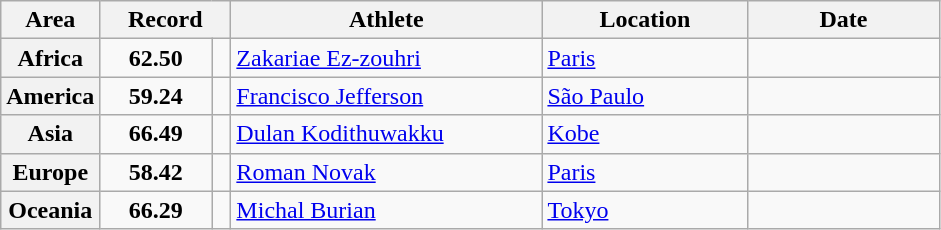<table class="wikitable">
<tr>
<th width="45">Area</th>
<th width="80" colspan="2">Record</th>
<th width="200">Athlete</th>
<th width="130">Location</th>
<th width="120">Date</th>
</tr>
<tr>
<th>Africa</th>
<td align="center"><strong>62.50</strong></td>
<td align="center"></td>
<td> <a href='#'>Zakariae Ez-zouhri</a></td>
<td> <a href='#'>Paris</a></td>
<td align="right"></td>
</tr>
<tr>
<th>America</th>
<td align="center"><strong>59.24</strong></td>
<td align="center"></td>
<td> <a href='#'>Francisco Jefferson</a></td>
<td> <a href='#'>São Paulo</a></td>
<td align="right"></td>
</tr>
<tr>
<th>Asia</th>
<td align="center"><strong>66.49</strong></td>
<td align="center"><strong></strong></td>
<td> <a href='#'>Dulan Kodithuwakku</a></td>
<td> <a href='#'>Kobe</a></td>
<td align="right"></td>
</tr>
<tr>
<th>Europe</th>
<td align="center"><strong>58.42</strong></td>
<td align="center"></td>
<td> <a href='#'>Roman Novak</a></td>
<td> <a href='#'>Paris</a></td>
<td align="right"></td>
</tr>
<tr>
<th>Oceania</th>
<td align="center"><strong>66.29</strong></td>
<td align="center"><strong></strong></td>
<td> <a href='#'>Michal Burian</a></td>
<td> <a href='#'>Tokyo</a></td>
<td align="right"></td>
</tr>
</table>
